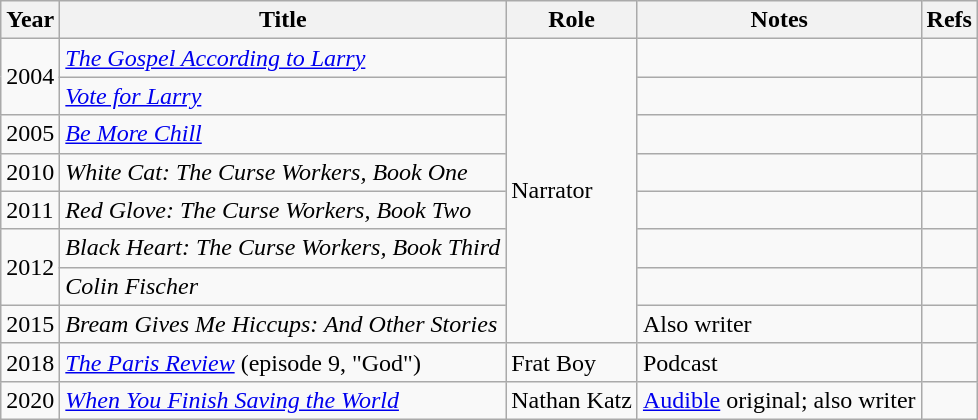<table class="wikitable sortable">
<tr>
<th>Year</th>
<th>Title</th>
<th>Role</th>
<th>Notes</th>
<th>Refs</th>
</tr>
<tr>
<td rowspan="2">2004</td>
<td><em><a href='#'>The Gospel According to Larry</a></em></td>
<td rowspan="8">Narrator</td>
<td></td>
<td></td>
</tr>
<tr>
<td><em><a href='#'>Vote for Larry</a></em></td>
<td></td>
<td></td>
</tr>
<tr>
<td>2005</td>
<td><em><a href='#'>Be More Chill</a></em></td>
<td></td>
<td></td>
</tr>
<tr>
<td>2010</td>
<td><em>White Cat: The Curse Workers, Book One</em></td>
<td></td>
<td></td>
</tr>
<tr>
<td>2011</td>
<td><em>Red Glove: The Curse Workers, Book Two</em></td>
<td></td>
<td></td>
</tr>
<tr>
<td rowspan="2">2012</td>
<td><em>Black Heart: The Curse Workers, Book Third</em></td>
<td></td>
<td></td>
</tr>
<tr>
<td><em>Colin Fischer</em></td>
<td></td>
<td></td>
</tr>
<tr>
<td>2015</td>
<td><em>Bream Gives Me Hiccups: And Other Stories</em></td>
<td>Also writer</td>
<td></td>
</tr>
<tr>
<td>2018</td>
<td><em><a href='#'>The Paris Review</a></em> (episode 9, "God")</td>
<td>Frat Boy</td>
<td>Podcast</td>
<td></td>
</tr>
<tr>
<td>2020</td>
<td><em><a href='#'>When You Finish Saving the World</a></em></td>
<td>Nathan Katz</td>
<td><a href='#'>Audible</a> original; also writer</td>
<td></td>
</tr>
</table>
